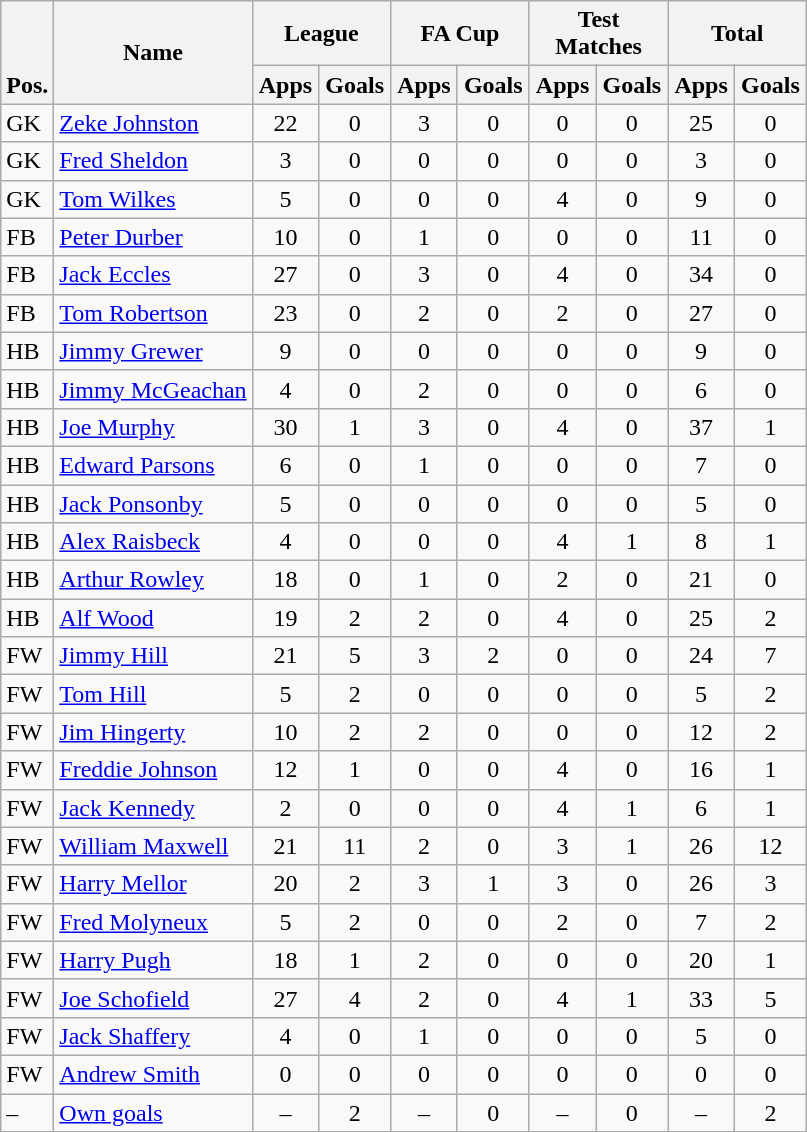<table class="wikitable" style="text-align:center">
<tr>
<th rowspan="2" valign="bottom">Pos.</th>
<th rowspan="2">Name</th>
<th colspan="2" width="85">League</th>
<th colspan="2" width="85">FA Cup</th>
<th colspan="2" width="85">Test Matches</th>
<th colspan="2" width="85">Total</th>
</tr>
<tr>
<th>Apps</th>
<th>Goals</th>
<th>Apps</th>
<th>Goals</th>
<th>Apps</th>
<th>Goals</th>
<th>Apps</th>
<th>Goals</th>
</tr>
<tr>
<td align="left">GK</td>
<td align="left"> <a href='#'>Zeke Johnston</a></td>
<td>22</td>
<td>0</td>
<td>3</td>
<td>0</td>
<td>0</td>
<td>0</td>
<td>25</td>
<td>0</td>
</tr>
<tr>
<td align="left">GK</td>
<td align="left"> <a href='#'>Fred Sheldon</a></td>
<td>3</td>
<td>0</td>
<td>0</td>
<td>0</td>
<td>0</td>
<td>0</td>
<td>3</td>
<td>0</td>
</tr>
<tr>
<td align="left">GK</td>
<td align="left"> <a href='#'>Tom Wilkes</a></td>
<td>5</td>
<td>0</td>
<td>0</td>
<td>0</td>
<td>4</td>
<td>0</td>
<td>9</td>
<td>0</td>
</tr>
<tr>
<td align="left">FB</td>
<td align="left"> <a href='#'>Peter Durber</a></td>
<td>10</td>
<td>0</td>
<td>1</td>
<td>0</td>
<td>0</td>
<td>0</td>
<td>11</td>
<td>0</td>
</tr>
<tr>
<td align="left">FB</td>
<td align="left"> <a href='#'>Jack Eccles</a></td>
<td>27</td>
<td>0</td>
<td>3</td>
<td>0</td>
<td>4</td>
<td>0</td>
<td>34</td>
<td>0</td>
</tr>
<tr>
<td align="left">FB</td>
<td align="left"> <a href='#'>Tom Robertson</a></td>
<td>23</td>
<td>0</td>
<td>2</td>
<td>0</td>
<td>2</td>
<td>0</td>
<td>27</td>
<td>0</td>
</tr>
<tr>
<td align="left">HB</td>
<td align="left"> <a href='#'>Jimmy Grewer</a></td>
<td>9</td>
<td>0</td>
<td>0</td>
<td>0</td>
<td>0</td>
<td>0</td>
<td>9</td>
<td>0</td>
</tr>
<tr>
<td align="left">HB</td>
<td align="left"> <a href='#'>Jimmy McGeachan</a></td>
<td>4</td>
<td>0</td>
<td>2</td>
<td>0</td>
<td>0</td>
<td>0</td>
<td>6</td>
<td>0</td>
</tr>
<tr>
<td align="left">HB</td>
<td align="left"> <a href='#'>Joe Murphy</a></td>
<td>30</td>
<td>1</td>
<td>3</td>
<td>0</td>
<td>4</td>
<td>0</td>
<td>37</td>
<td>1</td>
</tr>
<tr>
<td align="left">HB</td>
<td align="left"> <a href='#'>Edward Parsons</a></td>
<td>6</td>
<td>0</td>
<td>1</td>
<td>0</td>
<td>0</td>
<td>0</td>
<td>7</td>
<td>0</td>
</tr>
<tr>
<td align="left">HB</td>
<td align="left"> <a href='#'>Jack Ponsonby</a></td>
<td>5</td>
<td>0</td>
<td>0</td>
<td>0</td>
<td>0</td>
<td>0</td>
<td>5</td>
<td>0</td>
</tr>
<tr>
<td align="left">HB</td>
<td align="left"> <a href='#'>Alex Raisbeck</a></td>
<td>4</td>
<td>0</td>
<td>0</td>
<td>0</td>
<td>4</td>
<td>1</td>
<td>8</td>
<td>1</td>
</tr>
<tr>
<td align="left">HB</td>
<td align="left"> <a href='#'>Arthur Rowley</a></td>
<td>18</td>
<td>0</td>
<td>1</td>
<td>0</td>
<td>2</td>
<td>0</td>
<td>21</td>
<td>0</td>
</tr>
<tr>
<td align="left">HB</td>
<td align="left"> <a href='#'>Alf Wood</a></td>
<td>19</td>
<td>2</td>
<td>2</td>
<td>0</td>
<td>4</td>
<td>0</td>
<td>25</td>
<td>2</td>
</tr>
<tr>
<td align="left">FW</td>
<td align="left"> <a href='#'>Jimmy Hill</a></td>
<td>21</td>
<td>5</td>
<td>3</td>
<td>2</td>
<td>0</td>
<td>0</td>
<td>24</td>
<td>7</td>
</tr>
<tr>
<td align="left">FW</td>
<td align="left"> <a href='#'>Tom Hill</a></td>
<td>5</td>
<td>2</td>
<td>0</td>
<td>0</td>
<td>0</td>
<td>0</td>
<td>5</td>
<td>2</td>
</tr>
<tr>
<td align="left">FW</td>
<td align="left"> <a href='#'>Jim Hingerty</a></td>
<td>10</td>
<td>2</td>
<td>2</td>
<td>0</td>
<td>0</td>
<td>0</td>
<td>12</td>
<td>2</td>
</tr>
<tr>
<td align="left">FW</td>
<td align="left"> <a href='#'>Freddie Johnson</a></td>
<td>12</td>
<td>1</td>
<td>0</td>
<td>0</td>
<td>4</td>
<td>0</td>
<td>16</td>
<td>1</td>
</tr>
<tr>
<td align="left">FW</td>
<td align="left"> <a href='#'>Jack Kennedy</a></td>
<td>2</td>
<td>0</td>
<td>0</td>
<td>0</td>
<td>4</td>
<td>1</td>
<td>6</td>
<td>1</td>
</tr>
<tr>
<td align="left">FW</td>
<td align="left"> <a href='#'>William Maxwell</a></td>
<td>21</td>
<td>11</td>
<td>2</td>
<td>0</td>
<td>3</td>
<td>1</td>
<td>26</td>
<td>12</td>
</tr>
<tr>
<td align="left">FW</td>
<td align="left"> <a href='#'>Harry Mellor</a></td>
<td>20</td>
<td>2</td>
<td>3</td>
<td>1</td>
<td>3</td>
<td>0</td>
<td>26</td>
<td>3</td>
</tr>
<tr>
<td align="left">FW</td>
<td align="left"> <a href='#'>Fred Molyneux</a></td>
<td>5</td>
<td>2</td>
<td>0</td>
<td>0</td>
<td>2</td>
<td>0</td>
<td>7</td>
<td>2</td>
</tr>
<tr>
<td align="left">FW</td>
<td align="left"> <a href='#'>Harry Pugh</a></td>
<td>18</td>
<td>1</td>
<td>2</td>
<td>0</td>
<td>0</td>
<td>0</td>
<td>20</td>
<td>1</td>
</tr>
<tr>
<td align="left">FW</td>
<td align="left"> <a href='#'>Joe Schofield</a></td>
<td>27</td>
<td>4</td>
<td>2</td>
<td>0</td>
<td>4</td>
<td>1</td>
<td>33</td>
<td>5</td>
</tr>
<tr>
<td align="left">FW</td>
<td align="left"> <a href='#'>Jack Shaffery</a></td>
<td>4</td>
<td>0</td>
<td>1</td>
<td>0</td>
<td>0</td>
<td>0</td>
<td>5</td>
<td>0</td>
</tr>
<tr>
<td align="left">FW</td>
<td align="left"> <a href='#'>Andrew Smith</a></td>
<td>0</td>
<td>0</td>
<td>0</td>
<td>0</td>
<td>0</td>
<td>0</td>
<td>0</td>
<td>0</td>
</tr>
<tr>
<td align="left">–</td>
<td align="left"><a href='#'>Own goals</a></td>
<td>–</td>
<td>2</td>
<td>–</td>
<td>0</td>
<td>–</td>
<td>0</td>
<td>–</td>
<td>2</td>
</tr>
</table>
